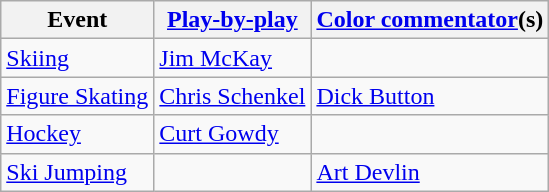<table class="wikitable">
<tr>
<th>Event</th>
<th><a href='#'>Play-by-play</a></th>
<th><a href='#'>Color commentator</a>(s)</th>
</tr>
<tr>
<td><a href='#'>Skiing</a></td>
<td><a href='#'>Jim McKay</a></td>
</tr>
<tr>
<td><a href='#'>Figure Skating</a></td>
<td><a href='#'>Chris Schenkel</a></td>
<td><a href='#'>Dick Button</a></td>
</tr>
<tr>
<td><a href='#'>Hockey</a></td>
<td><a href='#'>Curt Gowdy</a></td>
</tr>
<tr>
<td><a href='#'>Ski Jumping</a></td>
<td></td>
<td><a href='#'>Art Devlin</a></td>
</tr>
</table>
